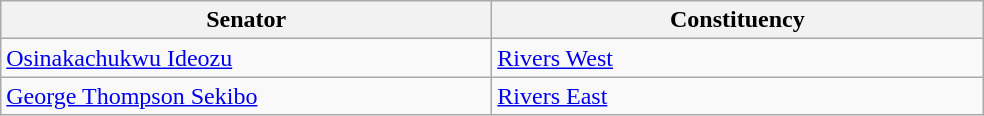<table class="wikitable">
<tr>
<th style="width:20em">Senator</th>
<th style="width:20em">Constituency</th>
</tr>
<tr>
<td><a href='#'>Osinakachukwu Ideozu</a></td>
<td><a href='#'>Rivers West</a></td>
</tr>
<tr>
<td><a href='#'>George Thompson Sekibo</a></td>
<td><a href='#'>Rivers East</a></td>
</tr>
</table>
